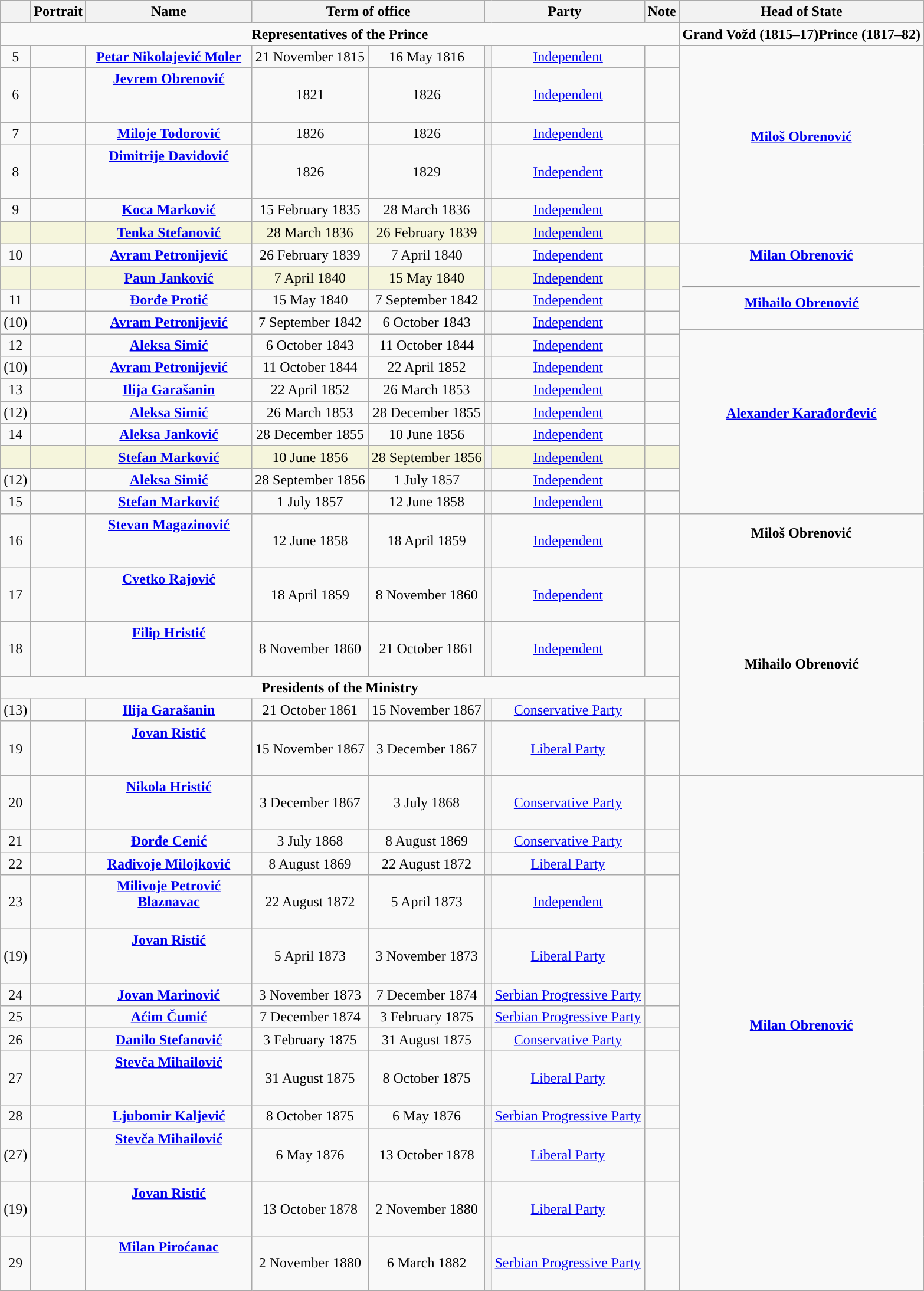<table class="wikitable" style="text-align:center;">
<tr>
<th></th>
<th>Portrait</th>
<th width="180px">Name<br></th>
<th colspan="2">Term of office</th>
<th colspan="2">Party</th>
<th>Note</th>
<th rowspan="2">Head of State</th>
</tr>
<tr>
<td colspan="8" rowspan="2"><strong>Representatives of the Prince</strong><br></td>
</tr>
<tr>
<td><strong>Grand Vožd (1815–17)</strong><strong>Prince (1817–82)</strong></td>
</tr>
<tr>
<td>5</td>
<td></td>
<td><strong><a href='#'>Petar Nikolajević Moler</a></strong><br></td>
<td>21 November 1815</td>
<td>16 May 1816</td>
<th style="background: "></th>
<td><a href='#'>Independent</a></td>
<td></td>
<td rowspan="7"><strong><a href='#'>Miloš Obrenović</a></strong><br><br></td>
</tr>
<tr>
<td>6</td>
<td></td>
<td><strong><a href='#'>Jevrem Obrenović</a></strong><br><br><br></td>
<td>1821</td>
<td>1826</td>
<th style="background: "></th>
<td><a href='#'>Independent</a></td>
<td></td>
</tr>
<tr>
<td>7</td>
<td></td>
<td><strong><a href='#'>Miloje Todorović</a></strong><br></td>
<td>1826</td>
<td>1826</td>
<th style="background: "></th>
<td><a href='#'>Independent</a></td>
<td></td>
</tr>
<tr>
<td>8</td>
<td></td>
<td><strong><a href='#'>Dimitrije Davidović</a></strong><br><br><br></td>
<td>1826</td>
<td>1829</td>
<th style="background: "></th>
<td><a href='#'>Independent</a></td>
<td></td>
</tr>
<tr>
<td>9</td>
<td></td>
<td><strong><a href='#'>Koca Marković</a></strong><br></td>
<td>15 February 1835</td>
<td>28 March 1836</td>
<th style="background: "></th>
<td><a href='#'>Independent</a></td>
<td></td>
</tr>
<tr style="background:#F5F5DC;">
<td style=color:#ccc></td>
<td></td>
<td><strong><a href='#'>Tenka Stefanović</a></strong><br></td>
<td>28 March 1836</td>
<td>26 February 1839</td>
<th style="background: "></th>
<td><a href='#'>Independent</a></td>
<td></td>
</tr>
<tr>
<td rowspan="2">10</td>
<td rowspan="2"></td>
<td rowspan="2"><strong><a href='#'>Avram Petronijević</a></strong><br></td>
<td rowspan="2">26 February 1839</td>
<td rowspan="2">7 April 1840</td>
<th rowspan="2" style="background: "></th>
<td rowspan="2"><a href='#'>Independent</a></td>
<td rowspan="2"></td>
</tr>
<tr>
<td rowspan="4"><strong><a href='#'>Milan Obrenović</a></strong><br><br><hr><strong><a href='#'>Mihailo Obrenović</a></strong><br><br></td>
</tr>
<tr style="background:#F5F5DC;">
<td style=color:#ccc></td>
<td></td>
<td><strong><a href='#'>Paun Janković</a></strong><br></td>
<td>7 April 1840</td>
<td>15 May 1840</td>
<th style="background: "></th>
<td><a href='#'>Independent</a></td>
<td></td>
</tr>
<tr>
<td>11</td>
<td></td>
<td><strong><a href='#'>Đorđe Protić</a></strong><br></td>
<td>15 May 1840</td>
<td>7 September 1842</td>
<th style="background: "></th>
<td><a href='#'>Independent</a></td>
<td></td>
</tr>
<tr>
<td rowspan="2">(10)</td>
<td rowspan="2"></td>
<td rowspan="2"><strong><a href='#'>Avram Petronijević</a></strong><br></td>
<td rowspan="2">7 September 1842</td>
<td rowspan="2">6 October 1843</td>
<th rowspan="2" style="background: "></th>
<td rowspan="2"><a href='#'>Independent</a></td>
<td rowspan="2"></td>
</tr>
<tr>
<td rowspan="10"><strong><a href='#'>Alexander Karađorđević</a></strong><br><br></td>
</tr>
<tr>
<td>12</td>
<td></td>
<td><strong><a href='#'>Aleksa Simić</a></strong><br></td>
<td>6 October 1843</td>
<td>11 October 1844</td>
<th style="background: "></th>
<td><a href='#'>Independent</a></td>
<td></td>
</tr>
<tr>
<td>(10)</td>
<td></td>
<td><strong><a href='#'>Avram Petronijević</a></strong><br></td>
<td>11 October 1844</td>
<td>22 April 1852</td>
<th style="background: "></th>
<td><a href='#'>Independent</a></td>
<td></td>
</tr>
<tr>
<td>13</td>
<td></td>
<td><strong><a href='#'>Ilija Garašanin</a></strong><br></td>
<td>22 April 1852</td>
<td>26 March 1853</td>
<th style="background: "></th>
<td><a href='#'>Independent</a></td>
<td></td>
</tr>
<tr>
<td>(12)</td>
<td></td>
<td><strong><a href='#'>Aleksa Simić</a></strong><br></td>
<td>26 March 1853</td>
<td>28 December 1855</td>
<th style="background: "></th>
<td><a href='#'>Independent</a></td>
<td></td>
</tr>
<tr>
<td>14</td>
<td></td>
<td><strong><a href='#'>Aleksa Janković</a></strong><br></td>
<td>28 December 1855</td>
<td>10 June 1856</td>
<th style="background: "></th>
<td><a href='#'>Independent</a></td>
<td></td>
</tr>
<tr style="background:#F5F5DC;">
<td style=color:#ccc></td>
<td></td>
<td><a href='#'><strong>Stefan Marković</strong></a><br></td>
<td>10 June 1856</td>
<td>28 September 1856</td>
<th style="background: "></th>
<td><a href='#'>Independent</a></td>
<td></td>
</tr>
<tr>
<td>(12)</td>
<td></td>
<td><strong><a href='#'>Aleksa Simić</a></strong><br></td>
<td>28 September 1856</td>
<td>1 July 1857</td>
<th style="background: "></th>
<td><a href='#'>Independent</a></td>
<td></td>
</tr>
<tr>
<td>15</td>
<td></td>
<td><a href='#'><strong>Stefan Marković</strong></a><br></td>
<td>1 July 1857</td>
<td>12 June 1858</td>
<th style="background: "></th>
<td><a href='#'>Independent</a></td>
<td></td>
</tr>
<tr>
<td rowspan="2">16</td>
<td rowspan="2"></td>
<td rowspan="2"><strong><a href='#'>Stevan Magazinović</a></strong><br><br><br></td>
<td rowspan="2">12 June 1858</td>
<td rowspan="2">18 April 1859</td>
<th rowspan="2" style="background: "></th>
<td rowspan="2"><a href='#'>Independent</a></td>
<td rowspan="2"></td>
</tr>
<tr>
<td rowspan="2"><strong>Miloš Obrenović</strong><br><br></td>
</tr>
<tr>
<td rowspan="2">17</td>
<td rowspan="2"></td>
<td rowspan="2"><strong><a href='#'>Cvetko Rajović</a></strong><br><br><br></td>
<td rowspan="2">18 April 1859</td>
<td rowspan="2">8 November 1860</td>
<th rowspan="2" style="background: "></th>
<td rowspan="2"><a href='#'>Independent</a></td>
<td rowspan="2"></td>
</tr>
<tr>
<td rowspan="6"><strong>Mihailo Obrenović</strong><br><br></td>
</tr>
<tr>
<td>18</td>
<td></td>
<td><strong><a href='#'>Filip Hristić</a></strong><br><br><br></td>
<td>8 November 1860</td>
<td>21 October 1861</td>
<th style="background: "></th>
<td><a href='#'>Independent</a></td>
<td></td>
</tr>
<tr>
<td colspan="8"><strong>Presidents of the Ministry</strong><br></td>
</tr>
<tr>
<td>(13)</td>
<td></td>
<td><strong><a href='#'>Ilija Garašanin</a></strong><br></td>
<td>21 October 1861</td>
<td>15 November 1867</td>
<th style="background: "></th>
<td><a href='#'>Conservative Party</a></td>
<td></td>
</tr>
<tr>
<td>19</td>
<td></td>
<td><strong><a href='#'>Jovan Ristić</a></strong><br><br><br></td>
<td>15 November 1867</td>
<td>3 December 1867</td>
<th style="background: "></th>
<td><a href='#'>Liberal Party</a></td>
<td></td>
</tr>
<tr>
<td rowspan="2">20</td>
<td rowspan="2"></td>
<td rowspan="2"><strong><a href='#'>Nikola Hristić</a></strong><br><br><br></td>
<td rowspan="2">3 December 1867</td>
<td rowspan="2">3 July 1868</td>
<th rowspan="2" style="background: "></th>
<td rowspan="2"><a href='#'>Conservative Party</a></td>
<td rowspan="2"></td>
</tr>
<tr>
<td rowspan="13"><strong><a href='#'>Milan Obrenović</a></strong><br><br></td>
</tr>
<tr>
<td>21</td>
<td></td>
<td><strong><a href='#'>Đorđe Cenić</a></strong><br></td>
<td>3 July 1868</td>
<td>8 August 1869</td>
<th style="background: "></th>
<td><a href='#'>Conservative Party</a></td>
<td></td>
</tr>
<tr>
<td>22</td>
<td></td>
<td><strong><a href='#'>Radivoje Milojković</a></strong><br></td>
<td>8 August 1869</td>
<td>22 August 1872</td>
<th style="background: "></th>
<td><a href='#'>Liberal Party</a></td>
<td></td>
</tr>
<tr>
<td>23</td>
<td></td>
<td><strong><a href='#'>Milivoje Petrović Blaznavac</a></strong><br><br></td>
<td>22 August 1872</td>
<td>5 April 1873</td>
<th style="background: "></th>
<td><a href='#'>Independent</a></td>
<td></td>
</tr>
<tr>
<td>(19)</td>
<td></td>
<td><strong><a href='#'>Jovan Ristić</a></strong><br><br><br></td>
<td>5 April 1873</td>
<td>3 November 1873</td>
<th style="background: "></th>
<td><a href='#'>Liberal Party</a></td>
<td></td>
</tr>
<tr>
<td>24</td>
<td></td>
<td><strong><a href='#'>Jovan Marinović</a></strong><br></td>
<td>3 November 1873</td>
<td>7 December 1874</td>
<th style="background: "></th>
<td><a href='#'>Serbian Progressive Party</a></td>
<td></td>
</tr>
<tr>
<td>25</td>
<td></td>
<td><strong><a href='#'>Aćim Čumić</a></strong><br></td>
<td>7 December 1874</td>
<td>3 February 1875</td>
<th style="background: "></th>
<td><a href='#'>Serbian Progressive Party</a></td>
<td></td>
</tr>
<tr>
<td>26</td>
<td></td>
<td><strong><a href='#'>Danilo Stefanović</a></strong><br></td>
<td>3 February 1875</td>
<td>31 August 1875</td>
<th style="background: "></th>
<td><a href='#'>Conservative Party</a></td>
<td></td>
</tr>
<tr>
<td>27</td>
<td></td>
<td><strong><a href='#'>Stevča Mihailović</a></strong><br><br><br></td>
<td>31 August 1875</td>
<td>8 October 1875</td>
<th style="background: "></th>
<td><a href='#'>Liberal Party</a></td>
<td></td>
</tr>
<tr>
<td>28</td>
<td></td>
<td><strong><a href='#'>Ljubomir Kaljević</a></strong><br></td>
<td>8 October 1875</td>
<td>6 May 1876</td>
<th style="background: "></th>
<td><a href='#'>Serbian Progressive Party</a></td>
<td></td>
</tr>
<tr>
<td>(27)</td>
<td></td>
<td><strong><a href='#'>Stevča Mihailović</a></strong><br><br><br></td>
<td>6 May 1876</td>
<td>13 October 1878</td>
<th style="background: "></th>
<td><a href='#'>Liberal Party</a></td>
<td></td>
</tr>
<tr>
<td>(19)</td>
<td></td>
<td><strong><a href='#'>Jovan Ristić</a></strong><br><br><br></td>
<td>13 October 1878</td>
<td>2 November 1880</td>
<th style="background: "></th>
<td><a href='#'>Liberal Party</a></td>
<td></td>
</tr>
<tr>
<td>29</td>
<td></td>
<td><strong><a href='#'>Milan Piroćanac</a></strong><br><br><br></td>
<td>2 November 1880</td>
<td>6 March 1882</td>
<th style="background: "></th>
<td><a href='#'>Serbian Progressive Party</a></td>
<td></td>
</tr>
</table>
